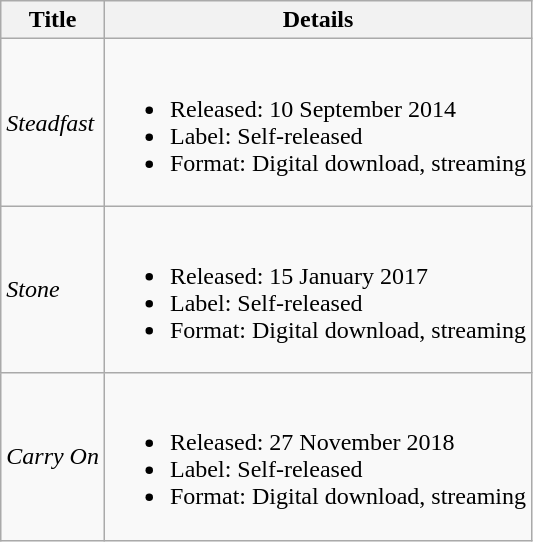<table class="wikitable">
<tr>
<th>Title</th>
<th>Details</th>
</tr>
<tr>
<td><em>Steadfast</em></td>
<td><br><ul><li>Released: 10 September 2014</li><li>Label: Self-released</li><li>Format: Digital download, streaming</li></ul></td>
</tr>
<tr>
<td><em>Stone</em></td>
<td><br><ul><li>Released: 15 January 2017</li><li>Label: Self-released</li><li>Format: Digital download, streaming</li></ul></td>
</tr>
<tr>
<td><em>Carry On</em></td>
<td><br><ul><li>Released: 27 November 2018</li><li>Label: Self-released</li><li>Format: Digital download, streaming</li></ul></td>
</tr>
</table>
